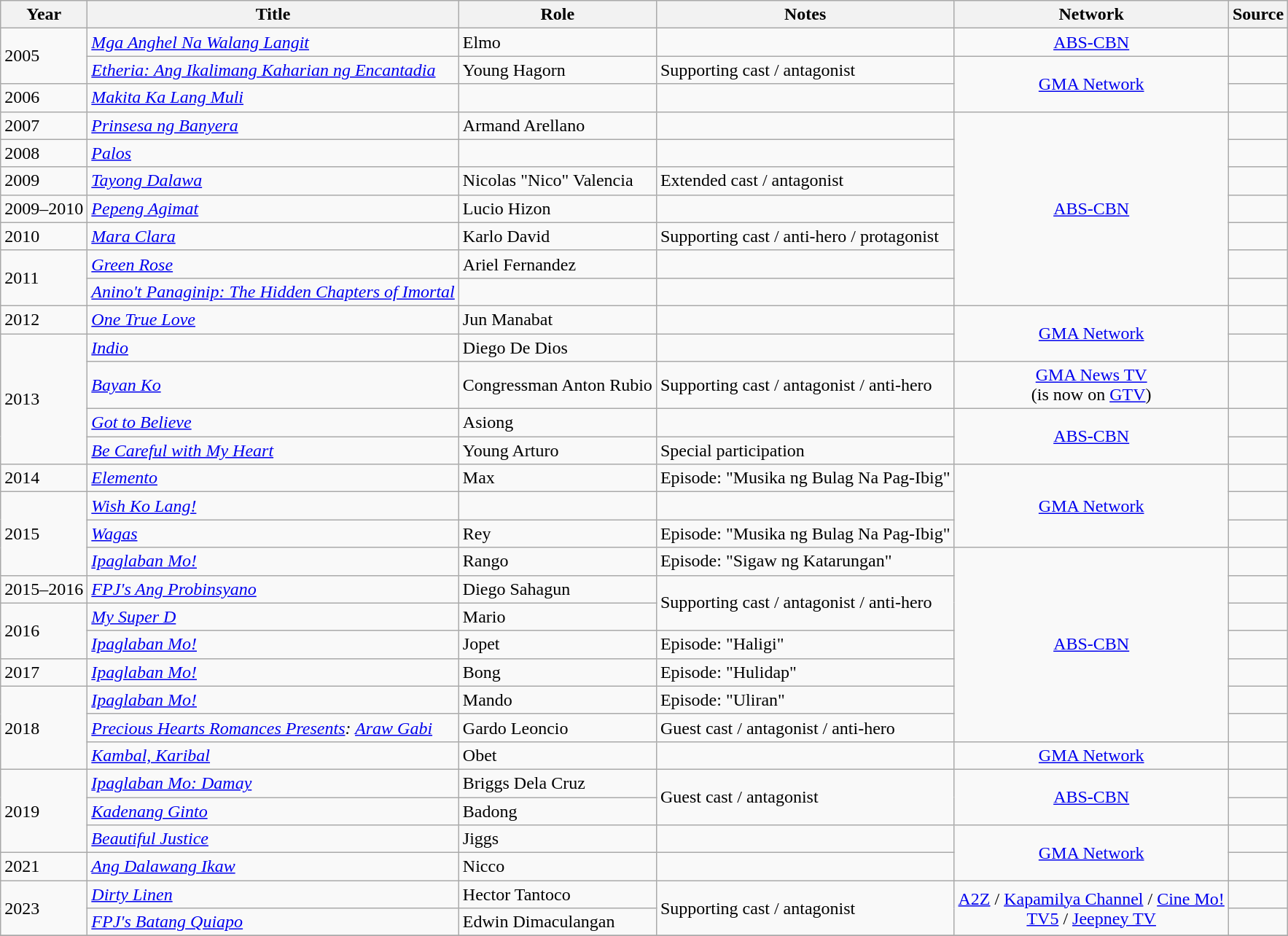<table class="wikitable sortable" >
<tr>
<th>Year</th>
<th>Title</th>
<th>Role</th>
<th class="unsortable">Notes </th>
<th>Network</th>
<th class="unsortable">Source </th>
</tr>
<tr>
<td rowspan="2">2005</td>
<td><em><a href='#'>Mga Anghel Na Walang Langit</a></em></td>
<td>Elmo</td>
<td></td>
<td style="text-align:center;"><a href='#'>ABS-CBN</a></td>
<td></td>
</tr>
<tr>
<td><em><a href='#'>Etheria: Ang Ikalimang Kaharian ng Encantadia</a></em></td>
<td>Young Hagorn</td>
<td>Supporting cast / antagonist</td>
<td rowspan="2" style="text-align:center;"><a href='#'>GMA Network</a></td>
<td></td>
</tr>
<tr>
<td>2006</td>
<td><em><a href='#'>Makita Ka Lang Muli</a></em></td>
<td></td>
<td></td>
<td></td>
</tr>
<tr>
<td>2007</td>
<td><em><a href='#'>Prinsesa ng Banyera</a></em></td>
<td>Armand Arellano</td>
<td></td>
<td rowspan="7" style="text-align:center;"><a href='#'>ABS-CBN</a></td>
<td></td>
</tr>
<tr>
<td>2008</td>
<td><em><a href='#'>Palos</a></em></td>
<td></td>
<td></td>
<td></td>
</tr>
<tr>
<td>2009</td>
<td><em><a href='#'>Tayong Dalawa</a></em></td>
<td>Nicolas "Nico" Valencia</td>
<td>Extended cast / antagonist</td>
<td></td>
</tr>
<tr>
<td>2009–2010</td>
<td><em><a href='#'>Pepeng Agimat</a></em></td>
<td>Lucio Hizon</td>
<td></td>
<td></td>
</tr>
<tr>
<td>2010</td>
<td><em><a href='#'>Mara Clara</a></em></td>
<td>Karlo David</td>
<td>Supporting cast / anti-hero / protagonist</td>
<td></td>
</tr>
<tr>
<td rowspan="2">2011</td>
<td><em><a href='#'>Green Rose</a></em></td>
<td>Ariel Fernandez</td>
<td></td>
<td></td>
</tr>
<tr>
<td><em><a href='#'>Anino't Panaginip: The Hidden Chapters of Imortal</a></em></td>
<td></td>
<td></td>
<td></td>
</tr>
<tr>
<td>2012</td>
<td><em><a href='#'>One True Love</a></em></td>
<td>Jun Manabat</td>
<td></td>
<td rowspan="2" style="text-align:center;"><a href='#'>GMA Network</a></td>
<td></td>
</tr>
<tr>
<td rowspan="4">2013</td>
<td><em> <a href='#'>Indio</a></em></td>
<td>Diego De Dios</td>
<td></td>
<td></td>
</tr>
<tr>
<td><em><a href='#'>Bayan Ko</a></em></td>
<td>Congressman Anton Rubio</td>
<td>Supporting cast / antagonist / anti-hero</td>
<td style="text-align:center;"><a href='#'>GMA News TV</a> <br> (is now on <a href='#'>GTV</a>)</td>
<td></td>
</tr>
<tr>
<td><em><a href='#'>Got to Believe</a></em></td>
<td>Asiong</td>
<td></td>
<td rowspan="2" style="text-align:center;"><a href='#'>ABS-CBN</a></td>
<td></td>
</tr>
<tr>
<td><em><a href='#'>Be Careful with My Heart</a></em></td>
<td>Young Arturo</td>
<td>Special participation</td>
<td></td>
</tr>
<tr>
<td>2014</td>
<td><em><a href='#'>Elemento</a></em></td>
<td>Max</td>
<td>Episode: "Musika ng Bulag Na Pag-Ibig"</td>
<td rowspan="3" style="text-align:center;"><a href='#'>GMA Network</a></td>
<td></td>
</tr>
<tr>
<td rowspan="3">2015</td>
<td><em><a href='#'>Wish Ko Lang!</a></em></td>
<td></td>
<td></td>
<td></td>
</tr>
<tr>
<td><em><a href='#'>Wagas</a></em></td>
<td>Rey</td>
<td>Episode: "Musika ng Bulag Na Pag-Ibig"</td>
<td></td>
</tr>
<tr>
<td><em><a href='#'>Ipaglaban Mo!</a></em></td>
<td>Rango</td>
<td>Episode: "Sigaw ng Katarungan"</td>
<td rowspan="7" style="text-align:center;"><a href='#'>ABS-CBN</a></td>
<td></td>
</tr>
<tr>
<td>2015–2016</td>
<td><em><a href='#'>FPJ's Ang Probinsyano</a></em></td>
<td>Diego Sahagun</td>
<td rowspan="2">Supporting cast / antagonist / anti-hero</td>
</tr>
<tr>
<td rowspan="2">2016</td>
<td><em><a href='#'>My Super D</a></em></td>
<td>Mario</td>
<td></td>
</tr>
<tr>
<td><em><a href='#'>Ipaglaban Mo!</a></em></td>
<td>Jopet</td>
<td>Episode: "Haligi"</td>
<td></td>
</tr>
<tr>
<td>2017</td>
<td><em><a href='#'>Ipaglaban Mo!</a></em></td>
<td>Bong</td>
<td>Episode: "Hulidap"</td>
<td></td>
</tr>
<tr>
<td rowspan="3">2018</td>
<td><em><a href='#'>Ipaglaban Mo!</a></em></td>
<td>Mando</td>
<td>Episode: "Uliran"</td>
<td></td>
</tr>
<tr>
<td><em><a href='#'>Precious Hearts Romances Presents</a>: <a href='#'>Araw Gabi</a></em></td>
<td>Gardo Leoncio</td>
<td>Guest cast / antagonist / anti-hero</td>
<td></td>
</tr>
<tr>
<td><em><a href='#'>Kambal, Karibal</a></em></td>
<td>Obet</td>
<td></td>
<td style="text-align:center;"><a href='#'>GMA Network</a></td>
<td></td>
</tr>
<tr>
<td rowspan="3">2019</td>
<td><em> <a href='#'>Ipaglaban Mo: Damay</a></em></td>
<td>Briggs Dela Cruz</td>
<td rowspan="2">Guest cast / antagonist</td>
<td rowspan="2" style="text-align:center;"><a href='#'>ABS-CBN</a></td>
<td></td>
</tr>
<tr>
<td><em><a href='#'>Kadenang Ginto</a></em></td>
<td>Badong</td>
<td></td>
</tr>
<tr>
<td><em><a href='#'>Beautiful Justice</a></em></td>
<td>Jiggs</td>
<td></td>
<td rowspan="2" style="text-align:center;"><a href='#'>GMA Network</a></td>
<td></td>
</tr>
<tr>
<td>2021</td>
<td><em><a href='#'>Ang Dalawang Ikaw</a></em></td>
<td>Nicco</td>
<td></td>
<td></td>
</tr>
<tr>
<td rowspan="2">2023</td>
<td><em><a href='#'>Dirty Linen</a></em></td>
<td>Hector Tantoco</td>
<td rowspan="2">Supporting cast / antagonist</td>
<td rowspan="2" style="text-align:center;"><a href='#'>A2Z</a> / <a href='#'>Kapamilya Channel</a> / <a href='#'>Cine Mo!</a><br><a href='#'>TV5</a> / <a href='#'>Jeepney TV</a></td>
</tr>
<tr>
<td><em><a href='#'>FPJ's Batang Quiapo</a></em></td>
<td>Edwin Dimaculangan</td>
<td></td>
</tr>
<tr>
</tr>
</table>
